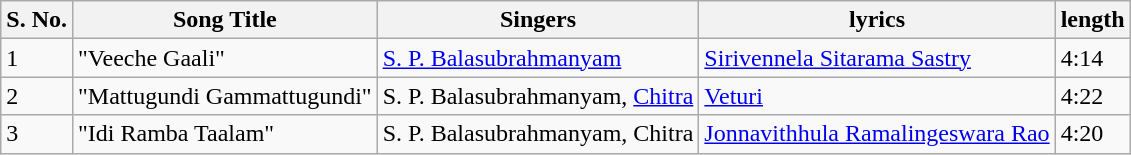<table class="wikitable">
<tr>
<th>S. No.</th>
<th>Song Title</th>
<th>Singers</th>
<th>lyrics</th>
<th>length</th>
</tr>
<tr>
<td>1</td>
<td>"Veeche Gaali"</td>
<td><a href='#'>S. P. Balasubrahmanyam</a></td>
<td><a href='#'>Sirivennela Sitarama Sastry</a></td>
<td>4:14</td>
</tr>
<tr>
<td>2</td>
<td>"Mattugundi Gammattugundi"</td>
<td>S. P. Balasubrahmanyam, <a href='#'>Chitra</a></td>
<td><a href='#'>Veturi</a></td>
<td>4:22</td>
</tr>
<tr>
<td>3</td>
<td>"Idi Ramba Taalam"</td>
<td>S. P. Balasubrahmanyam, Chitra</td>
<td><a href='#'>Jonnavithhula Ramalingeswara Rao</a></td>
<td>4:20</td>
</tr>
</table>
